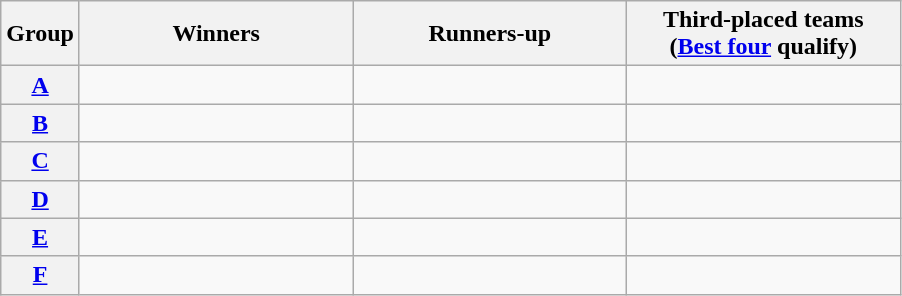<table class="wikitable">
<tr>
<th>Group</th>
<th width="175">Winners</th>
<th width="175">Runners-up</th>
<th width="175">Third-placed teams<br>(<a href='#'>Best four</a> qualify)</th>
</tr>
<tr>
<th><a href='#'>A</a></th>
<td></td>
<td></td>
<td></td>
</tr>
<tr>
<th><a href='#'>B</a></th>
<td></td>
<td></td>
<td></td>
</tr>
<tr>
<th><a href='#'>C</a></th>
<td></td>
<td></td>
<td></td>
</tr>
<tr>
<th><a href='#'>D</a></th>
<td></td>
<td></td>
<td></td>
</tr>
<tr>
<th><a href='#'>E</a></th>
<td></td>
<td></td>
<td></td>
</tr>
<tr>
<th><a href='#'>F</a></th>
<td></td>
<td></td>
<td></td>
</tr>
</table>
